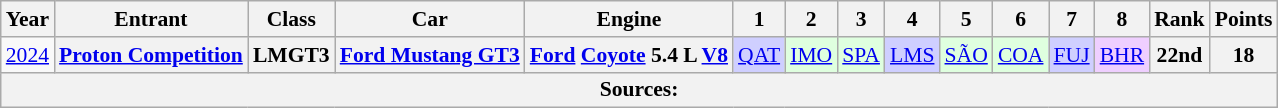<table class="wikitable" style="text-align:center; font-size:90%">
<tr>
<th>Year</th>
<th>Entrant</th>
<th>Class</th>
<th>Car</th>
<th>Engine</th>
<th>1</th>
<th>2</th>
<th>3</th>
<th>4</th>
<th>5</th>
<th>6</th>
<th>7</th>
<th>8</th>
<th>Rank</th>
<th>Points</th>
</tr>
<tr>
<td><a href='#'>2024</a></td>
<th><a href='#'>Proton Competition</a></th>
<th>LMGT3</th>
<th><a href='#'>Ford Mustang GT3</a></th>
<th><a href='#'>Ford</a> <a href='#'>Coyote</a> 5.4 L <a href='#'>V8</a></th>
<td style="background:#CFCFFF;"><a href='#'>QAT</a><br></td>
<td style="background:#DFFFDF;"><a href='#'>IMO</a><br></td>
<td style="background:#DFFFDF;"><a href='#'>SPA</a><br></td>
<td style="background:#CFCFFF;"><a href='#'>LMS</a><br></td>
<td style="background:#DFFFDF;"><a href='#'>SÃO</a><br></td>
<td style="background:#DFFFDF;"><a href='#'>COA</a><br></td>
<td style="background:#CFCFFF;"><a href='#'>FUJ</a><br></td>
<td style="background:#EFCFFF;"><a href='#'>BHR</a><br></td>
<th>22nd</th>
<th>18</th>
</tr>
<tr>
<th colspan="15">Sources:</th>
</tr>
</table>
